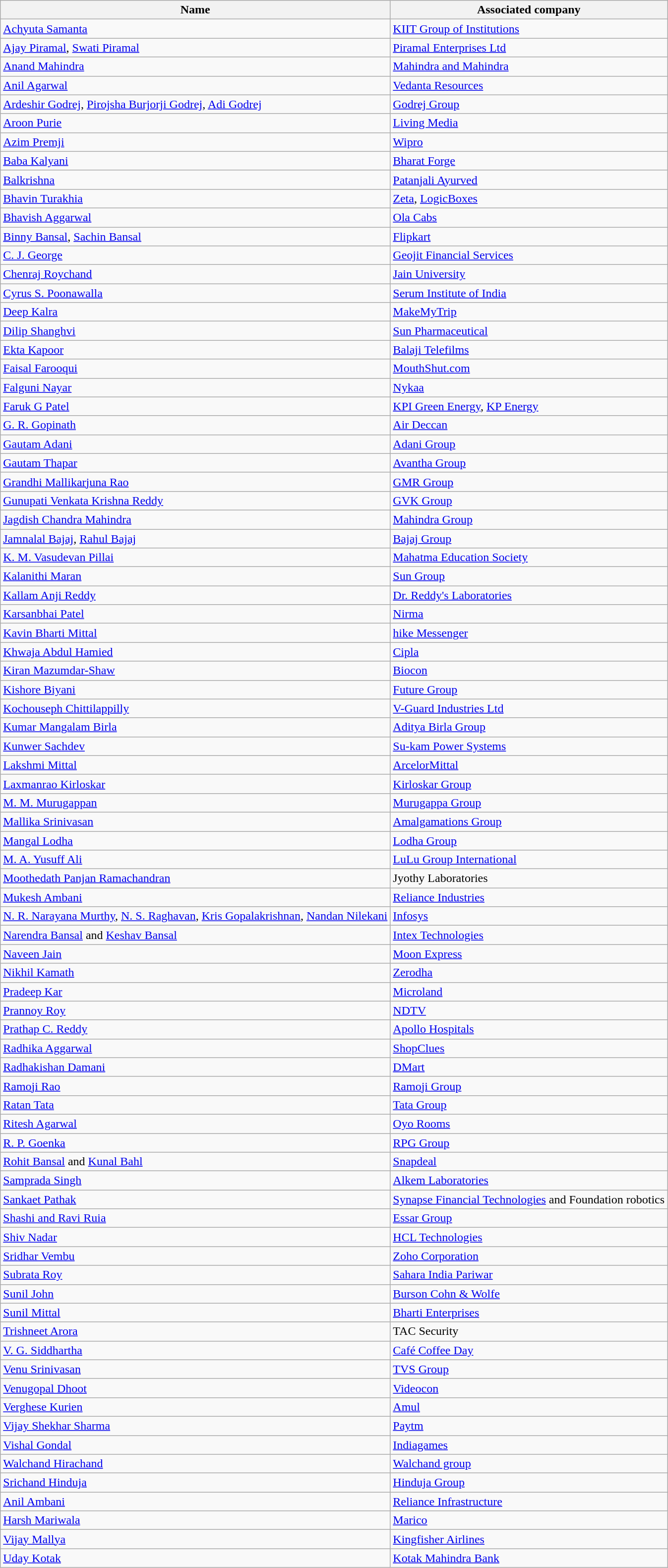<table class="wikitable sortable">
<tr>
<th>Name</th>
<th>Associated company</th>
</tr>
<tr>
<td><a href='#'>Achyuta Samanta</a></td>
<td><a href='#'>KIIT Group of Institutions</a></td>
</tr>
<tr>
<td><a href='#'>Ajay Piramal</a>, <a href='#'>Swati Piramal</a></td>
<td><a href='#'>Piramal Enterprises Ltd</a></td>
</tr>
<tr>
<td><a href='#'>Anand Mahindra</a></td>
<td><a href='#'>Mahindra and Mahindra</a></td>
</tr>
<tr>
<td><a href='#'>Anil Agarwal</a></td>
<td><a href='#'>Vedanta Resources</a></td>
</tr>
<tr>
<td><a href='#'>Ardeshir Godrej</a>, <a href='#'>Pirojsha Burjorji Godrej</a>, <a href='#'>Adi Godrej</a></td>
<td><a href='#'>Godrej Group</a></td>
</tr>
<tr>
<td><a href='#'>Aroon Purie</a></td>
<td><a href='#'>Living Media</a></td>
</tr>
<tr>
<td><a href='#'>Azim Premji</a></td>
<td><a href='#'>Wipro</a></td>
</tr>
<tr>
<td><a href='#'>Baba Kalyani</a></td>
<td><a href='#'>Bharat Forge</a></td>
</tr>
<tr>
<td><a href='#'>Balkrishna</a></td>
<td><a href='#'>Patanjali Ayurved</a></td>
</tr>
<tr>
<td><a href='#'>Bhavin Turakhia</a></td>
<td><a href='#'>Zeta</a>, <a href='#'>LogicBoxes</a></td>
</tr>
<tr>
<td><a href='#'>Bhavish Aggarwal</a></td>
<td><a href='#'>Ola Cabs</a></td>
</tr>
<tr>
<td><a href='#'>Binny Bansal</a>, <a href='#'>Sachin Bansal</a></td>
<td><a href='#'>Flipkart</a></td>
</tr>
<tr>
<td><a href='#'>C. J. George</a></td>
<td><a href='#'>Geojit Financial Services</a></td>
</tr>
<tr>
<td><a href='#'>Chenraj Roychand</a></td>
<td><a href='#'>Jain University</a></td>
</tr>
<tr>
<td><a href='#'>Cyrus S. Poonawalla</a></td>
<td><a href='#'>Serum Institute of India</a></td>
</tr>
<tr>
<td><a href='#'>Deep Kalra</a></td>
<td><a href='#'>MakeMyTrip</a></td>
</tr>
<tr>
<td><a href='#'>Dilip Shanghvi</a></td>
<td><a href='#'>Sun Pharmaceutical</a></td>
</tr>
<tr>
<td><a href='#'>Ekta Kapoor</a></td>
<td><a href='#'>Balaji Telefilms</a></td>
</tr>
<tr>
<td><a href='#'>Faisal Farooqui</a></td>
<td><a href='#'>MouthShut.com</a></td>
</tr>
<tr>
<td><a href='#'>Falguni Nayar</a></td>
<td><a href='#'>Nykaa</a></td>
</tr>
<tr>
<td><a href='#'>Faruk G Patel</a></td>
<td><a href='#'>KPI Green Energy</a>, <a href='#'>KP Energy</a></td>
</tr>
<tr>
<td><a href='#'>G. R. Gopinath</a></td>
<td><a href='#'>Air Deccan</a></td>
</tr>
<tr>
<td><a href='#'>Gautam Adani</a></td>
<td><a href='#'>Adani Group</a></td>
</tr>
<tr>
<td><a href='#'>Gautam Thapar</a></td>
<td><a href='#'>Avantha Group</a></td>
</tr>
<tr>
<td><a href='#'>Grandhi Mallikarjuna Rao</a></td>
<td><a href='#'>GMR Group</a></td>
</tr>
<tr>
<td><a href='#'>Gunupati Venkata Krishna Reddy</a></td>
<td><a href='#'>GVK Group</a></td>
</tr>
<tr>
<td><a href='#'>Jagdish Chandra Mahindra</a></td>
<td><a href='#'>Mahindra Group</a></td>
</tr>
<tr>
<td><a href='#'>Jamnalal Bajaj</a>, <a href='#'>Rahul Bajaj</a></td>
<td><a href='#'>Bajaj Group</a></td>
</tr>
<tr>
<td><a href='#'>K. M. Vasudevan Pillai</a></td>
<td><a href='#'>Mahatma Education Society</a></td>
</tr>
<tr>
<td><a href='#'>Kalanithi Maran</a></td>
<td><a href='#'>Sun Group</a></td>
</tr>
<tr>
<td><a href='#'>Kallam Anji Reddy</a></td>
<td><a href='#'>Dr. Reddy's Laboratories</a></td>
</tr>
<tr>
<td><a href='#'>Karsanbhai Patel</a></td>
<td><a href='#'>Nirma</a></td>
</tr>
<tr>
<td><a href='#'>Kavin Bharti Mittal</a></td>
<td><a href='#'>hike Messenger</a></td>
</tr>
<tr>
<td><a href='#'>Khwaja Abdul Hamied</a></td>
<td><a href='#'>Cipla</a></td>
</tr>
<tr>
<td><a href='#'>Kiran Mazumdar-Shaw</a></td>
<td><a href='#'>Biocon</a></td>
</tr>
<tr>
<td><a href='#'>Kishore Biyani</a></td>
<td><a href='#'>Future Group</a></td>
</tr>
<tr>
<td><a href='#'>Kochouseph Chittilappilly</a></td>
<td><a href='#'>V-Guard Industries Ltd</a></td>
</tr>
<tr>
<td><a href='#'>Kumar Mangalam Birla</a></td>
<td><a href='#'>Aditya Birla Group</a></td>
</tr>
<tr>
<td><a href='#'>Kunwer Sachdev</a></td>
<td><a href='#'>Su-kam Power Systems</a></td>
</tr>
<tr>
<td><a href='#'>Lakshmi Mittal</a></td>
<td><a href='#'>ArcelorMittal</a></td>
</tr>
<tr>
<td><a href='#'>Laxmanrao Kirloskar</a></td>
<td><a href='#'>Kirloskar Group</a></td>
</tr>
<tr>
<td><a href='#'>M. M. Murugappan</a></td>
<td><a href='#'>Murugappa Group</a></td>
</tr>
<tr>
<td><a href='#'>Mallika Srinivasan</a></td>
<td><a href='#'>Amalgamations Group</a></td>
</tr>
<tr>
<td><a href='#'>Mangal Lodha</a></td>
<td><a href='#'>Lodha Group</a></td>
</tr>
<tr>
<td><a href='#'>M. A. Yusuff Ali</a></td>
<td><a href='#'>LuLu Group International</a></td>
</tr>
<tr>
<td><a href='#'>Moothedath Panjan Ramachandran</a></td>
<td>Jyothy Laboratories</td>
</tr>
<tr>
<td><a href='#'>Mukesh Ambani</a></td>
<td><a href='#'>Reliance Industries</a></td>
</tr>
<tr>
<td><a href='#'>N. R. Narayana Murthy</a>, <a href='#'>N. S. Raghavan</a>, <a href='#'>Kris Gopalakrishnan</a>, <a href='#'>Nandan Nilekani</a></td>
<td><a href='#'>Infosys</a></td>
</tr>
<tr>
<td><a href='#'>Narendra Bansal</a> and <a href='#'>Keshav Bansal</a></td>
<td><a href='#'>Intex Technologies</a></td>
</tr>
<tr>
<td><a href='#'>Naveen Jain</a></td>
<td><a href='#'>Moon Express</a></td>
</tr>
<tr>
<td><a href='#'>Nikhil Kamath</a></td>
<td><a href='#'>Zerodha</a></td>
</tr>
<tr>
<td><a href='#'>Pradeep Kar</a></td>
<td><a href='#'>Microland</a></td>
</tr>
<tr>
<td><a href='#'>Prannoy Roy</a></td>
<td><a href='#'>NDTV</a></td>
</tr>
<tr>
<td><a href='#'>Prathap C. Reddy</a></td>
<td><a href='#'>Apollo Hospitals</a></td>
</tr>
<tr>
<td><a href='#'>Radhika Aggarwal</a></td>
<td><a href='#'>ShopClues</a></td>
</tr>
<tr>
<td><a href='#'>Radhakishan Damani</a></td>
<td><a href='#'>DMart</a></td>
</tr>
<tr>
<td><a href='#'>Ramoji Rao</a></td>
<td><a href='#'>Ramoji Group</a></td>
</tr>
<tr>
<td><a href='#'>Ratan Tata</a></td>
<td><a href='#'>Tata Group</a></td>
</tr>
<tr>
<td><a href='#'>Ritesh Agarwal</a></td>
<td><a href='#'>Oyo Rooms</a></td>
</tr>
<tr>
<td><a href='#'>R. P. Goenka</a></td>
<td><a href='#'>RPG Group</a></td>
</tr>
<tr>
<td><a href='#'>Rohit Bansal</a> and <a href='#'>Kunal Bahl</a></td>
<td><a href='#'>Snapdeal</a></td>
</tr>
<tr>
<td><a href='#'>Samprada Singh</a></td>
<td><a href='#'>Alkem Laboratories</a></td>
</tr>
<tr>
<td><a href='#'>Sankaet Pathak</a></td>
<td><a href='#'>Synapse Financial Technologies</a> and Foundation robotics</td>
</tr>
<tr>
<td><a href='#'>Shashi and Ravi Ruia</a></td>
<td><a href='#'>Essar Group</a></td>
</tr>
<tr>
<td><a href='#'>Shiv Nadar</a></td>
<td><a href='#'>HCL Technologies</a></td>
</tr>
<tr>
<td><a href='#'>Sridhar Vembu</a></td>
<td><a href='#'>Zoho Corporation</a></td>
</tr>
<tr>
<td><a href='#'>Subrata Roy</a></td>
<td><a href='#'>Sahara India Pariwar</a></td>
</tr>
<tr>
<td><a href='#'>Sunil John</a></td>
<td><a href='#'>Burson Cohn & Wolfe</a></td>
</tr>
<tr>
<td><a href='#'>Sunil Mittal</a></td>
<td><a href='#'>Bharti Enterprises</a></td>
</tr>
<tr>
<td><a href='#'>Trishneet Arora</a></td>
<td>TAC Security</td>
</tr>
<tr>
<td><a href='#'>V. G. Siddhartha</a></td>
<td><a href='#'>Café Coffee Day</a></td>
</tr>
<tr>
<td><a href='#'>Venu Srinivasan</a></td>
<td><a href='#'>TVS Group</a></td>
</tr>
<tr>
<td><a href='#'>Venugopal Dhoot</a></td>
<td><a href='#'>Videocon</a></td>
</tr>
<tr>
<td><a href='#'>Verghese Kurien</a></td>
<td><a href='#'>Amul</a></td>
</tr>
<tr>
<td><a href='#'>Vijay Shekhar Sharma</a></td>
<td><a href='#'>Paytm</a></td>
</tr>
<tr>
<td><a href='#'>Vishal Gondal</a></td>
<td><a href='#'>Indiagames</a></td>
</tr>
<tr>
<td><a href='#'>Walchand Hirachand</a></td>
<td><a href='#'>Walchand group</a></td>
</tr>
<tr>
<td><a href='#'>Srichand Hinduja</a></td>
<td><a href='#'>Hinduja Group</a></td>
</tr>
<tr>
<td><a href='#'>Anil Ambani</a></td>
<td><a href='#'>Reliance Infrastructure</a></td>
</tr>
<tr>
<td><a href='#'>Harsh Mariwala</a></td>
<td><a href='#'>Marico</a></td>
</tr>
<tr>
<td><a href='#'>Vijay Mallya</a></td>
<td><a href='#'>Kingfisher Airlines</a></td>
</tr>
<tr>
<td><a href='#'>Uday Kotak</a></td>
<td><a href='#'>Kotak Mahindra Bank</a></td>
</tr>
</table>
